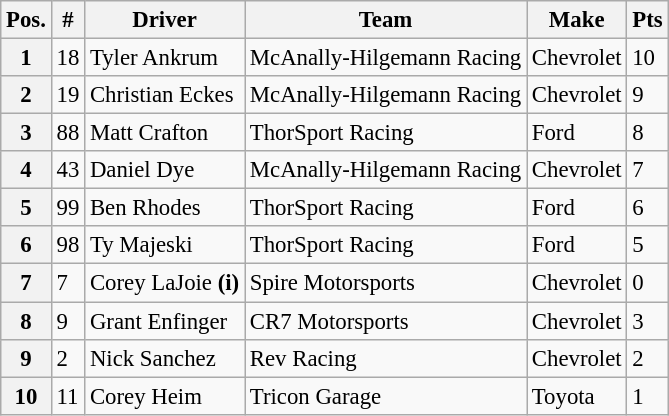<table class="wikitable" style="font-size:95%">
<tr>
<th>Pos.</th>
<th>#</th>
<th>Driver</th>
<th>Team</th>
<th>Make</th>
<th>Pts</th>
</tr>
<tr>
<th>1</th>
<td>18</td>
<td>Tyler Ankrum</td>
<td>McAnally-Hilgemann Racing</td>
<td>Chevrolet</td>
<td>10</td>
</tr>
<tr>
<th>2</th>
<td>19</td>
<td>Christian Eckes</td>
<td>McAnally-Hilgemann Racing</td>
<td>Chevrolet</td>
<td>9</td>
</tr>
<tr>
<th>3</th>
<td>88</td>
<td>Matt Crafton</td>
<td>ThorSport Racing</td>
<td>Ford</td>
<td>8</td>
</tr>
<tr>
<th>4</th>
<td>43</td>
<td>Daniel Dye</td>
<td>McAnally-Hilgemann Racing</td>
<td>Chevrolet</td>
<td>7</td>
</tr>
<tr>
<th>5</th>
<td>99</td>
<td>Ben Rhodes</td>
<td>ThorSport Racing</td>
<td>Ford</td>
<td>6</td>
</tr>
<tr>
<th>6</th>
<td>98</td>
<td>Ty Majeski</td>
<td>ThorSport Racing</td>
<td>Ford</td>
<td>5</td>
</tr>
<tr>
<th>7</th>
<td>7</td>
<td>Corey LaJoie <strong>(i)</strong></td>
<td>Spire Motorsports</td>
<td>Chevrolet</td>
<td>0</td>
</tr>
<tr>
<th>8</th>
<td>9</td>
<td>Grant Enfinger</td>
<td>CR7 Motorsports</td>
<td>Chevrolet</td>
<td>3</td>
</tr>
<tr>
<th>9</th>
<td>2</td>
<td>Nick Sanchez</td>
<td>Rev Racing</td>
<td>Chevrolet</td>
<td>2</td>
</tr>
<tr>
<th>10</th>
<td>11</td>
<td>Corey Heim</td>
<td>Tricon Garage</td>
<td>Toyota</td>
<td>1</td>
</tr>
</table>
